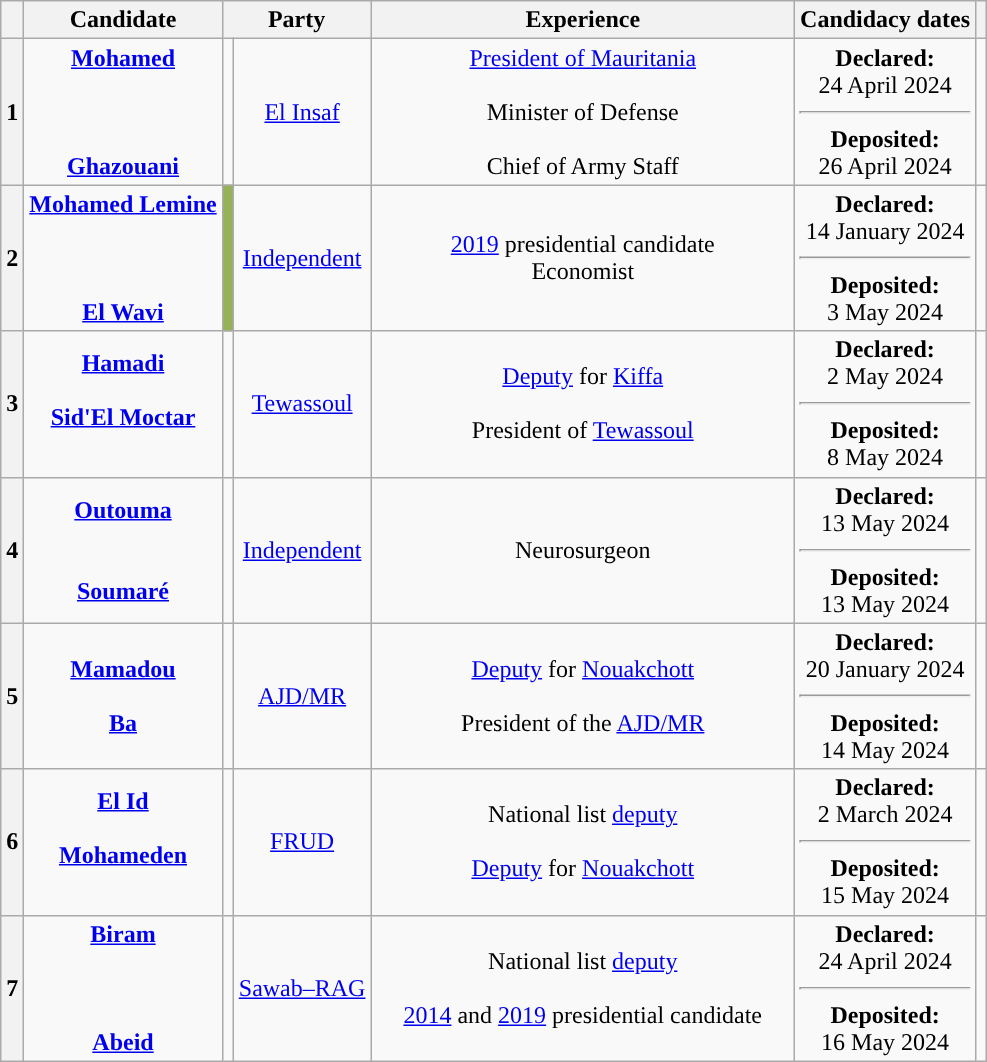<table class="wikitable" style="text-align:center">
<tr>
<th></th>
<th>Candidate</th>
<th colspan="2">Party</th>
<th width="275">Experience</th>
<th>Candidacy dates</th>
<th></th>
</tr>
<tr>
<th>1</th>
<td><strong><a href='#'>Mohamed<br><br><br><br>Ghazouani</a></strong></td>
<td style="background:"></td>
<td><a href='#'>El Insaf</a></td>
<td><a href='#'>President of Mauritania</a><br><br>Minister of Defense<br><br>Chief of Army Staff<br></td>
<td><strong>Declared:</strong><br>24 April 2024<hr><strong>Deposited:</strong><br>26 April 2024</td>
<td><br></td>
</tr>
<tr>
<th>2</th>
<td><strong><a href='#'>Mohamed Lemine<br><br><br><br>El Wavi</a></strong></td>
<td style="background:#95B256"></td>
<td><a href='#'>Independent</a></td>
<td><a href='#'>2019</a> presidential candidate<br>Economist</td>
<td><strong>Declared:</strong><br>14 January 2024<hr><strong>Deposited:</strong><br>3 May 2024</td>
<td><br></td>
</tr>
<tr>
<th>3</th>
<td><strong><a href='#'>Hamadi<br><br>Sid'El Moctar<br><br></a></strong></td>
<td style="background:"></td>
<td><a href='#'>Tewassoul</a></td>
<td><a href='#'>Deputy</a> for <a href='#'>Kiffa</a><br><br>President of <a href='#'>Tewassoul</a><br></td>
<td><strong>Declared:</strong><br>2 May 2024<hr><strong>Deposited:</strong><br>8 May 2024</td>
<td><br></td>
</tr>
<tr>
<th>4</th>
<td><strong><a href='#'>Outouma<br><br><br>Soumaré</a></strong></td>
<td style="background:"></td>
<td><a href='#'>Independent</a></td>
<td>Neurosurgeon</td>
<td><strong>Declared:</strong><br>13 May 2024<hr><strong>Deposited:</strong><br>13 May 2024</td>
<td></td>
</tr>
<tr>
<th>5</th>
<td><strong><a href='#'>Mamadou<br><br>Ba</a></strong></td>
<td style="background:"></td>
<td><a href='#'>AJD/MR</a></td>
<td><a href='#'>Deputy</a> for <a href='#'>Nouakchott</a><br><br>President of the <a href='#'>AJD/MR</a><br></td>
<td><strong>Declared:</strong><br>20 January 2024<hr><strong>Deposited:</strong><br>14 May 2024</td>
<td><br></td>
</tr>
<tr>
<th>6</th>
<td><strong><a href='#'>El Id<br><br>Mohameden<br><br></a></strong></td>
<td style="background:"></td>
<td><a href='#'>FRUD</a></td>
<td>National list <a href='#'>deputy</a><br><br><a href='#'>Deputy</a> for <a href='#'>Nouakchott</a><br></td>
<td><strong>Declared:</strong><br>2 March 2024<hr><strong>Deposited:</strong><br>15 May 2024</td>
<td><br></td>
</tr>
<tr>
<th>7</th>
<td><strong><a href='#'>Biram<br><br><br><br>Abeid</a></strong></td>
<td style="background:"></td>
<td><a href='#'>Sawab–RAG</a></td>
<td>National list <a href='#'>deputy</a><br><br><a href='#'>2014</a> and <a href='#'>2019</a> presidential candidate</td>
<td><strong>Declared:</strong><br>24 April 2024<hr><strong>Deposited:</strong><br>16 May 2024</td>
<td><br></td>
</tr>
</table>
